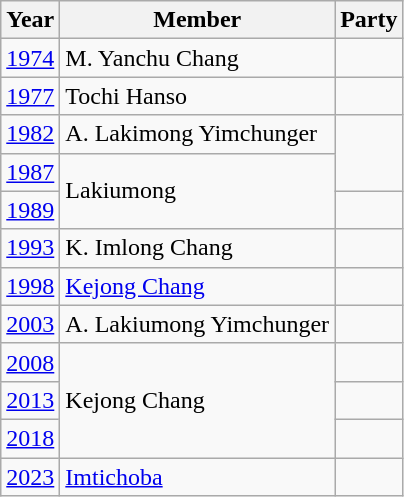<table class="wikitable sortable">
<tr>
<th>Year</th>
<th>Member</th>
<th colspan="2">Party</th>
</tr>
<tr>
<td><a href='#'>1974</a></td>
<td>M. Yanchu Chang</td>
<td></td>
</tr>
<tr>
<td><a href='#'>1977</a></td>
<td>Tochi Hanso</td>
<td></td>
</tr>
<tr>
<td><a href='#'>1982</a></td>
<td>A. Lakimong Yimchunger</td>
</tr>
<tr>
<td><a href='#'>1987</a></td>
<td rowspan=2>Lakiumong</td>
</tr>
<tr>
<td><a href='#'>1989</a></td>
<td></td>
</tr>
<tr>
<td><a href='#'>1993</a></td>
<td>K. Imlong Chang</td>
</tr>
<tr>
<td><a href='#'>1998</a></td>
<td><a href='#'>Kejong Chang</a></td>
<td></td>
</tr>
<tr>
<td><a href='#'>2003</a></td>
<td>A. Lakiumong Yimchunger</td>
<td></td>
</tr>
<tr>
<td><a href='#'>2008</a></td>
<td rowspan=3>Kejong Chang</td>
<td></td>
</tr>
<tr>
<td><a href='#'>2013</a></td>
<td></td>
</tr>
<tr>
<td><a href='#'>2018</a></td>
</tr>
<tr>
<td><a href='#'>2023</a></td>
<td><a href='#'>Imtichoba</a></td>
<td></td>
</tr>
</table>
